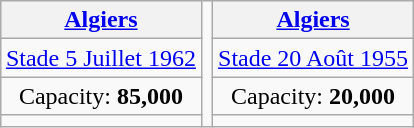<table class="wikitable" style="margin:1em auto; text-align:center;">
<tr>
<th><a href='#'>Algiers</a></th>
<td rowspan="4"></td>
<th><a href='#'>Algiers</a></th>
</tr>
<tr>
<td><a href='#'>Stade 5 Juillet 1962</a></td>
<td><a href='#'>Stade 20 Août 1955</a></td>
</tr>
<tr>
<td>Capacity: <strong>85,000</strong></td>
<td>Capacity: <strong>20,000</strong></td>
</tr>
<tr>
<td></td>
<td></td>
</tr>
</table>
